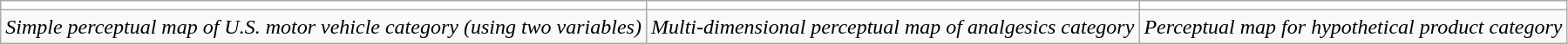<table class="wikitable">
<tr style="background-color: white;">
<td></td>
<td></td>
<td></td>
</tr>
<tr>
<td><em>Simple perceptual map of U.S. motor vehicle category (using two variables)</em></td>
<td><em>Multi-dimensional perceptual map of analgesics category</em></td>
<td><em>Perceptual map for hypothetical product category</em></td>
</tr>
</table>
